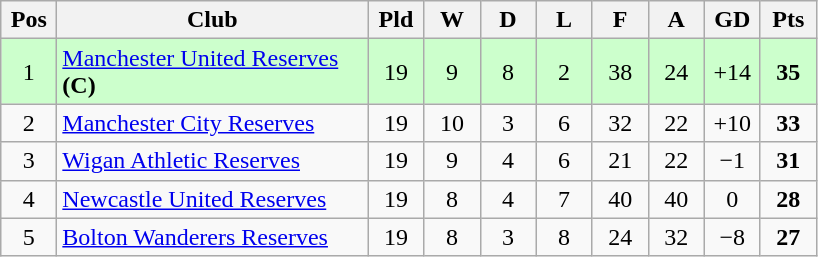<table class="wikitable" style="text-align:center">
<tr>
<th width=30>Pos</th>
<th width=200>Club</th>
<th width=30>Pld</th>
<th width=30>W</th>
<th width=30>D</th>
<th width=30>L</th>
<th width=30>F</th>
<th width=30>A</th>
<th width=30>GD</th>
<th width=30>Pts</th>
</tr>
<tr bgcolor=#ccffcc>
<td>1</td>
<td align="left"><a href='#'>Manchester United Reserves</a> <strong>(C)</strong></td>
<td>19</td>
<td>9</td>
<td>8</td>
<td>2</td>
<td>38</td>
<td>24</td>
<td>+14</td>
<td><strong>35</strong></td>
</tr>
<tr>
<td>2</td>
<td align="left"><a href='#'>Manchester City Reserves</a></td>
<td>19</td>
<td>10</td>
<td>3</td>
<td>6</td>
<td>32</td>
<td>22</td>
<td>+10</td>
<td><strong>33</strong></td>
</tr>
<tr>
<td>3</td>
<td align="left"><a href='#'>Wigan Athletic Reserves</a></td>
<td>19</td>
<td>9</td>
<td>4</td>
<td>6</td>
<td>21</td>
<td>22</td>
<td>−1</td>
<td><strong>31</strong></td>
</tr>
<tr>
<td>4</td>
<td align="left"><a href='#'>Newcastle United Reserves</a></td>
<td>19</td>
<td>8</td>
<td>4</td>
<td>7</td>
<td>40</td>
<td>40</td>
<td>0</td>
<td><strong>28</strong></td>
</tr>
<tr>
<td>5</td>
<td align="left"><a href='#'>Bolton Wanderers Reserves</a></td>
<td>19</td>
<td>8</td>
<td>3</td>
<td>8</td>
<td>24</td>
<td>32</td>
<td>−8</td>
<td><strong>27</strong></td>
</tr>
</table>
